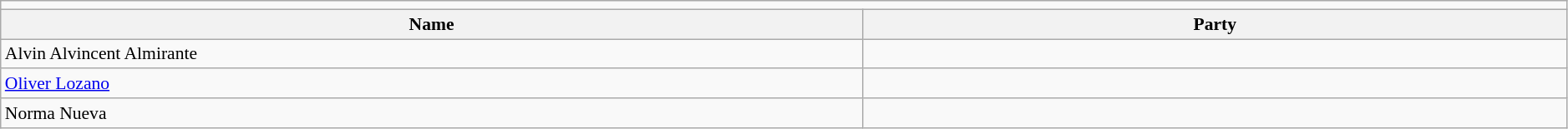<table class=wikitable style="font-size:90%" width=99%>
<tr>
<td colspan=4 bgcolor=></td>
</tr>
<tr>
<th width=55%>Name</th>
<th colspan=2 width=110px>Party</th>
</tr>
<tr>
<td>Alvin Alvincent Almirante</td>
<td></td>
</tr>
<tr>
<td><a href='#'>Oliver Lozano</a></td>
<td></td>
</tr>
<tr>
<td>Norma Nueva</td>
<td></td>
</tr>
</table>
